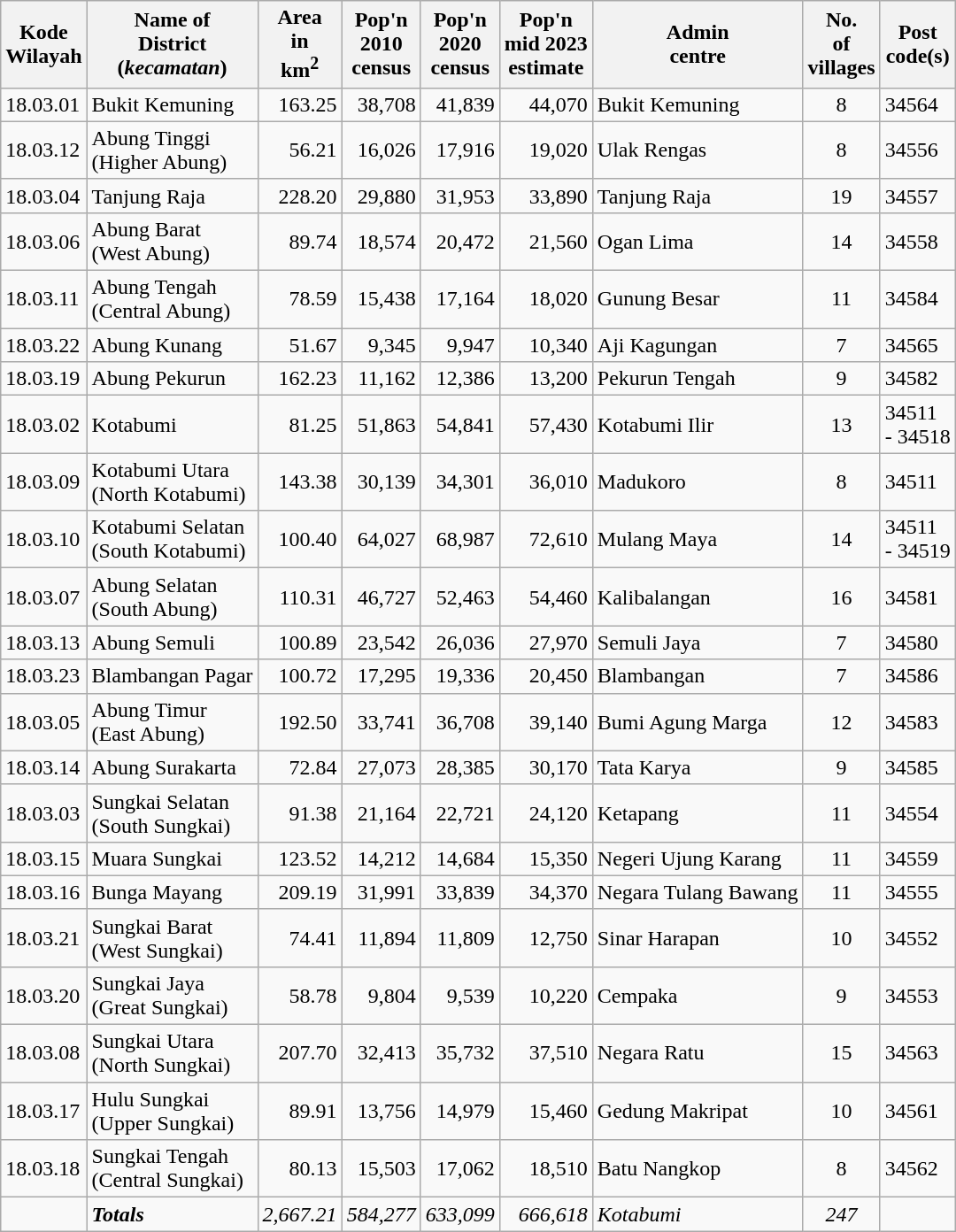<table class="wikitable">
<tr>
<th>Kode <br>Wilayah</th>
<th>Name of<br>District<br>(<em>kecamatan</em>)</th>
<th>Area<br>in <br>km<sup>2</sup></th>
<th>Pop'n <br>2010<br>census</th>
<th>Pop'n <br>2020<br>census</th>
<th>Pop'n <br>mid 2023<br>estimate</th>
<th>Admin<br>centre</th>
<th>No.<br>of<br>villages</th>
<th>Post<br>code(s)</th>
</tr>
<tr>
<td>18.03.01</td>
<td>Bukit Kemuning</td>
<td align="right">163.25</td>
<td align="right">38,708</td>
<td align="right">41,839</td>
<td align="right">44,070</td>
<td>Bukit Kemuning</td>
<td align="center">8</td>
<td>34564</td>
</tr>
<tr>
<td>18.03.12</td>
<td>Abung Tinggi <br> (Higher Abung)</td>
<td align="right">56.21</td>
<td align="right">16,026</td>
<td align="right">17,916</td>
<td align="right">19,020</td>
<td>Ulak Rengas</td>
<td align="center">8</td>
<td>34556</td>
</tr>
<tr>
<td>18.03.04</td>
<td>Tanjung Raja</td>
<td align="right">228.20</td>
<td align="right">29,880</td>
<td align="right">31,953</td>
<td align="right">33,890</td>
<td>Tanjung Raja</td>
<td align="center">19</td>
<td>34557</td>
</tr>
<tr>
<td>18.03.06</td>
<td>Abung Barat <br> (West Abung)</td>
<td align="right">89.74</td>
<td align="right">18,574</td>
<td align="right">20,472</td>
<td align="right">21,560</td>
<td>Ogan Lima</td>
<td align="center">14</td>
<td>34558</td>
</tr>
<tr>
<td>18.03.11</td>
<td>Abung Tengah <br> (Central Abung)</td>
<td align="right">78.59</td>
<td align="right">15,438</td>
<td align="right">17,164</td>
<td align="right">18,020</td>
<td>Gunung Besar</td>
<td align="center">11</td>
<td>34584</td>
</tr>
<tr>
<td>18.03.22</td>
<td>Abung Kunang</td>
<td align="right">51.67</td>
<td align="right">9,345</td>
<td align="right">9,947</td>
<td align="right">10,340</td>
<td>Aji Kagungan</td>
<td align="center">7</td>
<td>34565</td>
</tr>
<tr>
<td>18.03.19</td>
<td>Abung Pekurun</td>
<td align="right">162.23</td>
<td align="right">11,162</td>
<td align="right">12,386</td>
<td align="right">13,200</td>
<td>Pekurun Tengah</td>
<td align="center">9</td>
<td>34582</td>
</tr>
<tr>
<td>18.03.02</td>
<td>Kotabumi</td>
<td align="right">81.25</td>
<td align="right">51,863</td>
<td align="right">54,841</td>
<td align="right">57,430</td>
<td>Kotabumi Ilir</td>
<td align="center">13</td>
<td>34511<br>- 34518</td>
</tr>
<tr>
<td>18.03.09</td>
<td>Kotabumi Utara <br> (North Kotabumi)</td>
<td align="right">143.38</td>
<td align="right">30,139</td>
<td align="right">34,301</td>
<td align="right">36,010</td>
<td>Madukoro</td>
<td align="center">8</td>
<td>34511</td>
</tr>
<tr>
<td>18.03.10</td>
<td>Kotabumi Selatan <br> (South Kotabumi)</td>
<td align="right">100.40</td>
<td align="right">64,027</td>
<td align="right">68,987</td>
<td align="right">72,610</td>
<td>Mulang Maya</td>
<td align="center">14</td>
<td>34511<br>- 34519</td>
</tr>
<tr>
<td>18.03.07</td>
<td>Abung Selatan <br> (South Abung)</td>
<td align="right">110.31</td>
<td align="right">46,727</td>
<td align="right">52,463</td>
<td align="right">54,460</td>
<td>Kalibalangan</td>
<td align="center">16</td>
<td>34581</td>
</tr>
<tr>
<td>18.03.13</td>
<td>Abung Semuli</td>
<td align="right">100.89</td>
<td align="right">23,542</td>
<td align="right">26,036</td>
<td align="right">27,970</td>
<td>Semuli Jaya</td>
<td align="center">7</td>
<td>34580</td>
</tr>
<tr>
<td>18.03.23</td>
<td>Blambangan Pagar</td>
<td align="right">100.72</td>
<td align="right">17,295</td>
<td align="right">19,336</td>
<td align="right">20,450</td>
<td>Blambangan</td>
<td align="center">7</td>
<td>34586</td>
</tr>
<tr>
<td>18.03.05</td>
<td>Abung Timur <br> (East Abung)</td>
<td align="right">192.50</td>
<td align="right">33,741</td>
<td align="right">36,708</td>
<td align="right">39,140</td>
<td>Bumi Agung Marga</td>
<td align="center">12</td>
<td>34583</td>
</tr>
<tr>
<td>18.03.14</td>
<td>Abung Surakarta</td>
<td align="right">72.84</td>
<td align="right">27,073</td>
<td align="right">28,385</td>
<td align="right">30,170</td>
<td>Tata Karya</td>
<td align="center">9</td>
<td>34585</td>
</tr>
<tr>
<td>18.03.03</td>
<td>Sungkai Selatan <br> (South Sungkai)</td>
<td align="right">91.38</td>
<td align="right">21,164</td>
<td align="right">22,721</td>
<td align="right">24,120</td>
<td>Ketapang</td>
<td align="center">11</td>
<td>34554</td>
</tr>
<tr>
<td>18.03.15</td>
<td>Muara Sungkai</td>
<td align="right">123.52</td>
<td align="right">14,212</td>
<td align="right">14,684</td>
<td align="right">15,350</td>
<td>Negeri Ujung Karang</td>
<td align="center">11</td>
<td>34559</td>
</tr>
<tr>
<td>18.03.16</td>
<td>Bunga Mayang</td>
<td align="right">209.19</td>
<td align="right">31,991</td>
<td align="right">33,839</td>
<td align="right">34,370</td>
<td>Negara Tulang Bawang</td>
<td align="center">11</td>
<td>34555</td>
</tr>
<tr>
<td>18.03.21</td>
<td>Sungkai Barat <br> (West Sungkai)</td>
<td align="right">74.41</td>
<td align="right">11,894</td>
<td align="right">11,809</td>
<td align="right">12,750</td>
<td>Sinar Harapan</td>
<td align="center">10</td>
<td>34552</td>
</tr>
<tr>
<td>18.03.20</td>
<td>Sungkai Jaya <br> (Great Sungkai)</td>
<td align="right">58.78</td>
<td align="right">9,804</td>
<td align="right">9,539</td>
<td align="right">10,220</td>
<td>Cempaka</td>
<td align="center">9</td>
<td>34553</td>
</tr>
<tr>
<td>18.03.08</td>
<td>Sungkai Utara <br> (North Sungkai)</td>
<td align="right">207.70</td>
<td align="right">32,413</td>
<td align="right">35,732</td>
<td align="right">37,510</td>
<td>Negara Ratu</td>
<td align="center">15</td>
<td>34563</td>
</tr>
<tr>
<td>18.03.17</td>
<td>Hulu Sungkai <br> (Upper Sungkai)</td>
<td align="right">89.91</td>
<td align="right">13,756</td>
<td align="right">14,979</td>
<td align="right">15,460</td>
<td>Gedung Makripat</td>
<td align="center">10</td>
<td>34561</td>
</tr>
<tr>
<td>18.03.18</td>
<td>Sungkai Tengah <br> (Central Sungkai)</td>
<td align="right">80.13</td>
<td align="right">15,503</td>
<td align="right">17,062</td>
<td align="right">18,510</td>
<td>Batu Nangkop</td>
<td align="center">8</td>
<td>34562</td>
</tr>
<tr>
<td></td>
<td><strong><em>Totals</em></strong></td>
<td align="right"><em>2,667.21</em></td>
<td align="right"><em>584,277</em></td>
<td align="right"><em>633,099</em></td>
<td align="right"><em>666,618</em></td>
<td><em>Kotabumi</em></td>
<td align="center"><em>247</em></td>
<td></td>
</tr>
</table>
